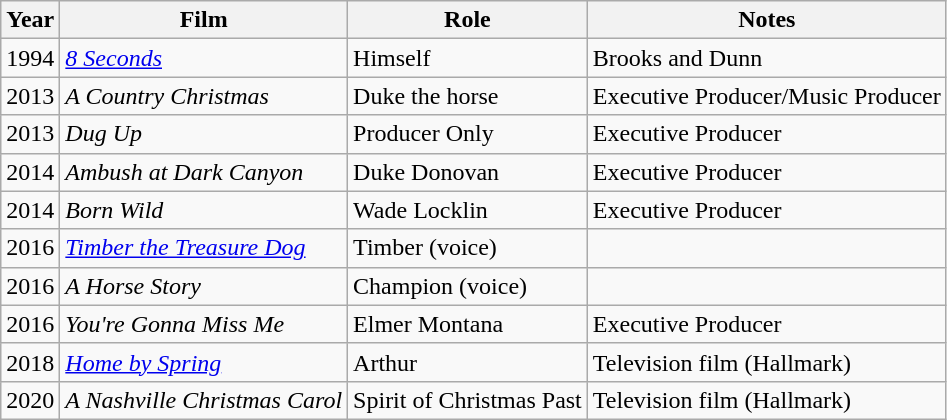<table class="wikitable sortable">
<tr>
<th>Year</th>
<th>Film</th>
<th>Role</th>
<th>Notes</th>
</tr>
<tr>
<td>1994</td>
<td><em><a href='#'>8 Seconds</a></em></td>
<td>Himself</td>
<td>Brooks and Dunn</td>
</tr>
<tr>
<td>2013</td>
<td><em>A Country Christmas</em></td>
<td>Duke the horse</td>
<td>Executive Producer/Music Producer</td>
</tr>
<tr>
<td>2013</td>
<td><em>Dug Up</em></td>
<td>Producer Only</td>
<td>Executive Producer</td>
</tr>
<tr>
<td>2014</td>
<td><em>Ambush at Dark Canyon</em></td>
<td>Duke Donovan</td>
<td>Executive Producer</td>
</tr>
<tr>
<td>2014</td>
<td><em>Born Wild</em></td>
<td>Wade Locklin</td>
<td>Executive Producer</td>
</tr>
<tr>
<td>2016</td>
<td><em><a href='#'>Timber the Treasure Dog</a></em></td>
<td>Timber (voice)</td>
<td></td>
</tr>
<tr>
<td>2016</td>
<td><em>A Horse Story</em></td>
<td>Champion (voice)</td>
<td></td>
</tr>
<tr>
<td>2016</td>
<td><em>You're Gonna Miss Me</em></td>
<td>Elmer Montana</td>
<td>Executive Producer</td>
</tr>
<tr>
<td>2018</td>
<td><em><a href='#'>Home by Spring</a></em></td>
<td>Arthur</td>
<td>Television film (Hallmark)</td>
</tr>
<tr>
<td>2020</td>
<td><em>A Nashville Christmas Carol</em></td>
<td>Spirit of Christmas Past</td>
<td>Television film (Hallmark)</td>
</tr>
</table>
